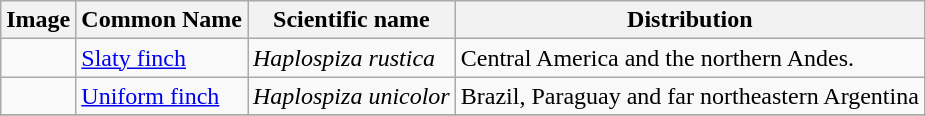<table class="wikitable">
<tr>
<th>Image</th>
<th>Common Name</th>
<th>Scientific name</th>
<th>Distribution</th>
</tr>
<tr>
<td></td>
<td><a href='#'>Slaty finch</a></td>
<td><em>Haplospiza rustica</em></td>
<td>Central America and the northern Andes.</td>
</tr>
<tr>
<td></td>
<td><a href='#'>Uniform finch</a></td>
<td><em>Haplospiza unicolor </em></td>
<td>Brazil, Paraguay and far northeastern Argentina</td>
</tr>
<tr>
</tr>
</table>
